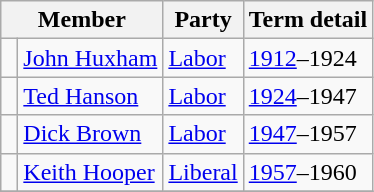<table class="wikitable">
<tr>
<th colspan="2">Member</th>
<th>Party</th>
<th>Term detail</th>
</tr>
<tr>
<td> </td>
<td><a href='#'>John Huxham</a></td>
<td><a href='#'>Labor</a></td>
<td><a href='#'>1912</a>–1924</td>
</tr>
<tr>
<td> </td>
<td><a href='#'>Ted Hanson</a></td>
<td><a href='#'>Labor</a></td>
<td><a href='#'>1924</a>–1947</td>
</tr>
<tr>
<td> </td>
<td><a href='#'>Dick Brown</a></td>
<td><a href='#'>Labor</a></td>
<td><a href='#'>1947</a>–1957</td>
</tr>
<tr>
<td> </td>
<td><a href='#'>Keith Hooper</a></td>
<td><a href='#'>Liberal</a></td>
<td><a href='#'>1957</a>–1960</td>
</tr>
<tr>
</tr>
</table>
